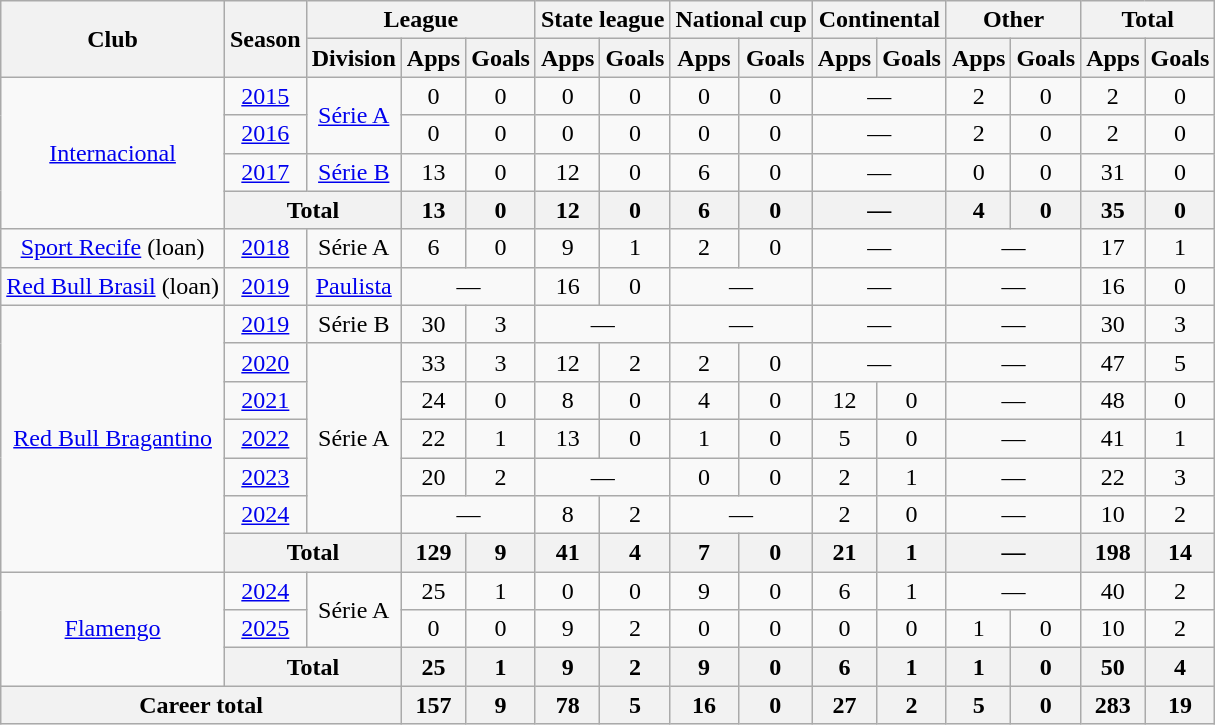<table class="wikitable" style="text-align: center;">
<tr>
<th rowspan="2">Club</th>
<th rowspan="2">Season</th>
<th colspan="3">League</th>
<th colspan="2">State league</th>
<th colspan="2">National cup</th>
<th colspan="2">Continental</th>
<th colspan="2">Other</th>
<th colspan="2">Total</th>
</tr>
<tr>
<th>Division</th>
<th>Apps</th>
<th>Goals</th>
<th>Apps</th>
<th>Goals</th>
<th>Apps</th>
<th>Goals</th>
<th>Apps</th>
<th>Goals</th>
<th>Apps</th>
<th>Goals</th>
<th>Apps</th>
<th>Goals</th>
</tr>
<tr>
<td rowspan="4" valign="center"><a href='#'>Internacional</a></td>
<td><a href='#'>2015</a></td>
<td rowspan="2"><a href='#'>Série A</a></td>
<td>0</td>
<td>0</td>
<td>0</td>
<td>0</td>
<td>0</td>
<td>0</td>
<td colspan="2">—</td>
<td>2</td>
<td>0</td>
<td>2</td>
<td>0</td>
</tr>
<tr>
<td><a href='#'>2016</a></td>
<td>0</td>
<td>0</td>
<td>0</td>
<td>0</td>
<td>0</td>
<td>0</td>
<td colspan="2">—</td>
<td>2</td>
<td>0</td>
<td>2</td>
<td>0</td>
</tr>
<tr>
<td><a href='#'>2017</a></td>
<td><a href='#'>Série B</a></td>
<td>13</td>
<td>0</td>
<td>12</td>
<td>0</td>
<td>6</td>
<td>0</td>
<td colspan="2">—</td>
<td>0</td>
<td>0</td>
<td>31</td>
<td>0</td>
</tr>
<tr>
<th colspan="2">Total</th>
<th>13</th>
<th>0</th>
<th>12</th>
<th>0</th>
<th>6</th>
<th>0</th>
<th colspan="2">—</th>
<th>4</th>
<th>0</th>
<th>35</th>
<th>0</th>
</tr>
<tr>
<td valign="center"><a href='#'>Sport Recife</a> (loan)</td>
<td><a href='#'>2018</a></td>
<td>Série A</td>
<td>6</td>
<td>0</td>
<td>9</td>
<td>1</td>
<td>2</td>
<td>0</td>
<td colspan="2">—</td>
<td colspan="2">—</td>
<td>17</td>
<td>1</td>
</tr>
<tr>
<td valign="center"><a href='#'>Red Bull Brasil</a> (loan)</td>
<td><a href='#'>2019</a></td>
<td><a href='#'>Paulista</a></td>
<td colspan="2">—</td>
<td>16</td>
<td>0</td>
<td colspan="2">—</td>
<td colspan="2">—</td>
<td colspan="2">—</td>
<td>16</td>
<td>0</td>
</tr>
<tr>
<td rowspan="7" valign="center"><a href='#'>Red Bull Bragantino</a></td>
<td><a href='#'>2019</a></td>
<td>Série B</td>
<td>30</td>
<td>3</td>
<td colspan="2">—</td>
<td colspan="2">—</td>
<td colspan="2">—</td>
<td colspan="2">—</td>
<td>30</td>
<td>3</td>
</tr>
<tr>
<td><a href='#'>2020</a></td>
<td rowspan="5">Série A</td>
<td>33</td>
<td>3</td>
<td>12</td>
<td>2</td>
<td>2</td>
<td>0</td>
<td colspan="2">—</td>
<td colspan="2">—</td>
<td>47</td>
<td>5</td>
</tr>
<tr>
<td><a href='#'>2021</a></td>
<td>24</td>
<td>0</td>
<td>8</td>
<td>0</td>
<td>4</td>
<td>0</td>
<td>12</td>
<td>0</td>
<td colspan="2">—</td>
<td>48</td>
<td>0</td>
</tr>
<tr>
<td><a href='#'>2022</a></td>
<td>22</td>
<td>1</td>
<td>13</td>
<td>0</td>
<td>1</td>
<td>0</td>
<td>5</td>
<td>0</td>
<td colspan="2">—</td>
<td>41</td>
<td>1</td>
</tr>
<tr>
<td><a href='#'>2023</a></td>
<td>20</td>
<td>2</td>
<td colspan="2">—</td>
<td>0</td>
<td>0</td>
<td>2</td>
<td>1</td>
<td colspan="2">—</td>
<td>22</td>
<td>3</td>
</tr>
<tr>
<td><a href='#'>2024</a></td>
<td colspan="2">—</td>
<td>8</td>
<td>2</td>
<td colspan="2">—</td>
<td>2</td>
<td>0</td>
<td colspan="2">—</td>
<td>10</td>
<td>2</td>
</tr>
<tr>
<th colspan="2">Total</th>
<th>129</th>
<th>9</th>
<th>41</th>
<th>4</th>
<th>7</th>
<th>0</th>
<th>21</th>
<th>1</th>
<th colspan="2">—</th>
<th>198</th>
<th>14</th>
</tr>
<tr>
<td rowspan="3" valign="center"><a href='#'>Flamengo</a></td>
<td><a href='#'>2024</a></td>
<td rowspan="2">Série A</td>
<td>25</td>
<td>1</td>
<td>0</td>
<td>0</td>
<td>9</td>
<td>0</td>
<td>6</td>
<td>1</td>
<td colspan="2">—</td>
<td>40</td>
<td>2</td>
</tr>
<tr>
<td><a href='#'>2025</a></td>
<td>0</td>
<td>0</td>
<td>9</td>
<td>2</td>
<td>0</td>
<td>0</td>
<td>0</td>
<td>0</td>
<td>1</td>
<td>0</td>
<td>10</td>
<td>2</td>
</tr>
<tr>
<th colspan="2">Total</th>
<th>25</th>
<th>1</th>
<th>9</th>
<th>2</th>
<th>9</th>
<th>0</th>
<th>6</th>
<th>1</th>
<th>1</th>
<th>0</th>
<th>50</th>
<th>4</th>
</tr>
<tr>
<th colspan="3">Career total</th>
<th>157</th>
<th>9</th>
<th>78</th>
<th>5</th>
<th>16</th>
<th>0</th>
<th>27</th>
<th>2</th>
<th>5</th>
<th>0</th>
<th>283</th>
<th>19</th>
</tr>
</table>
